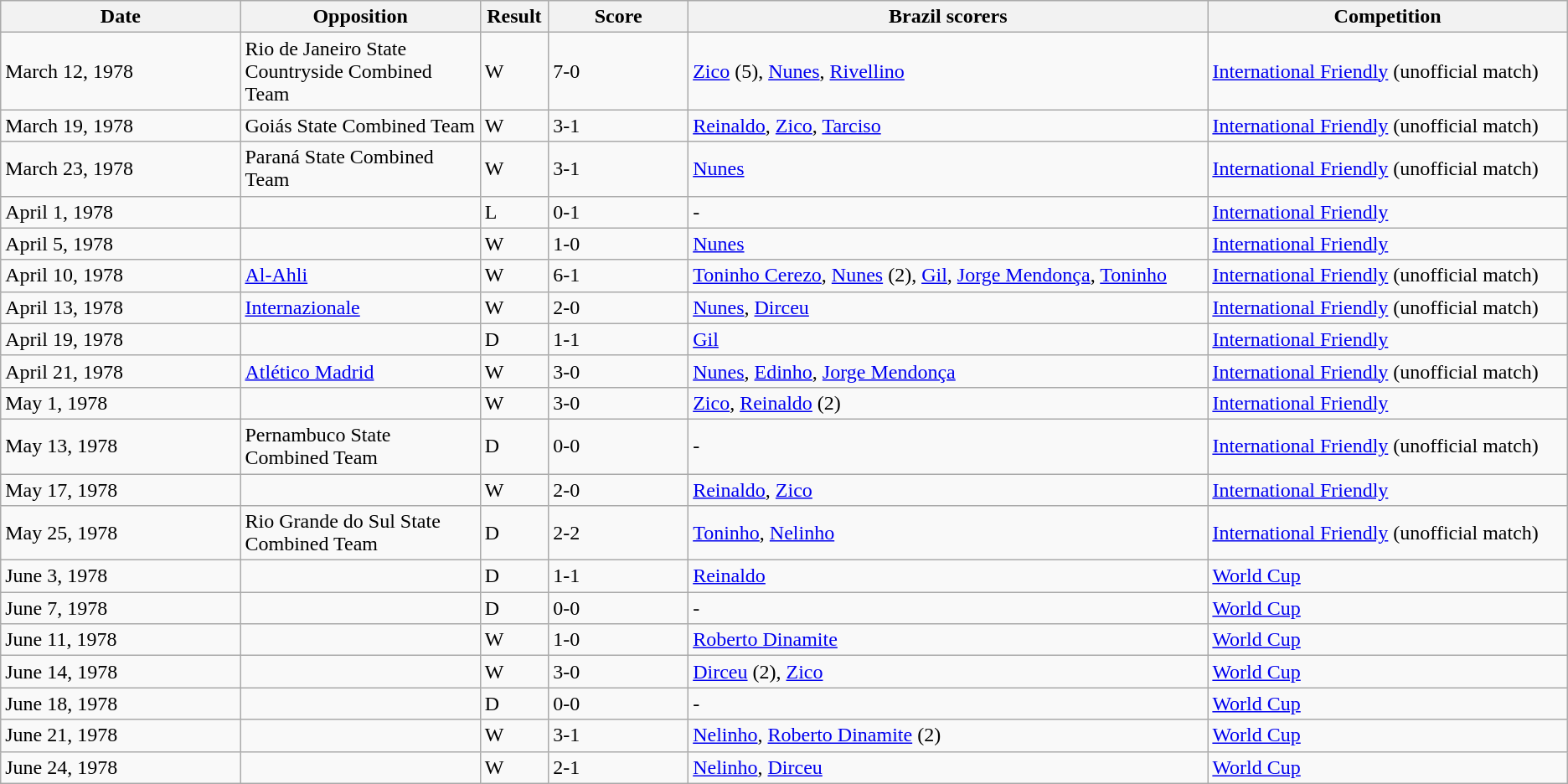<table class="wikitable" style="text-align: left;">
<tr>
<th width=12%>Date</th>
<th width=12%>Opposition</th>
<th width=1%>Result</th>
<th width=7%>Score</th>
<th width=26%>Brazil scorers</th>
<th width=18%>Competition</th>
</tr>
<tr>
<td>March 12, 1978</td>
<td> Rio de Janeiro State Countryside Combined Team</td>
<td>W</td>
<td>7-0</td>
<td><a href='#'>Zico</a> (5), <a href='#'>Nunes</a>, <a href='#'>Rivellino</a></td>
<td><a href='#'>International Friendly</a> (unofficial match)</td>
</tr>
<tr>
<td>March 19, 1978</td>
<td> Goiás State Combined Team</td>
<td>W</td>
<td>3-1</td>
<td><a href='#'>Reinaldo</a>, <a href='#'>Zico</a>, <a href='#'>Tarciso</a></td>
<td><a href='#'>International Friendly</a> (unofficial match)</td>
</tr>
<tr>
<td>March 23, 1978</td>
<td> Paraná State Combined Team</td>
<td>W</td>
<td>3-1</td>
<td><a href='#'>Nunes</a></td>
<td><a href='#'>International Friendly</a> (unofficial match)</td>
</tr>
<tr>
<td>April 1, 1978</td>
<td></td>
<td>L</td>
<td>0-1</td>
<td>-</td>
<td><a href='#'>International Friendly</a></td>
</tr>
<tr>
<td>April 5, 1978</td>
<td></td>
<td>W</td>
<td>1-0</td>
<td><a href='#'>Nunes</a></td>
<td><a href='#'>International Friendly</a></td>
</tr>
<tr>
<td>April 10, 1978</td>
<td> <a href='#'>Al-Ahli</a></td>
<td>W</td>
<td>6-1</td>
<td><a href='#'>Toninho Cerezo</a>, <a href='#'>Nunes</a> (2), <a href='#'>Gil</a>, <a href='#'>Jorge Mendonça</a>, <a href='#'>Toninho</a></td>
<td><a href='#'>International Friendly</a> (unofficial match)</td>
</tr>
<tr>
<td>April 13, 1978</td>
<td> <a href='#'>Internazionale</a></td>
<td>W</td>
<td>2-0</td>
<td><a href='#'>Nunes</a>, <a href='#'>Dirceu</a></td>
<td><a href='#'>International Friendly</a> (unofficial match)</td>
</tr>
<tr>
<td>April 19, 1978</td>
<td></td>
<td>D</td>
<td>1-1</td>
<td><a href='#'>Gil</a></td>
<td><a href='#'>International Friendly</a></td>
</tr>
<tr>
<td>April 21, 1978</td>
<td> <a href='#'>Atlético Madrid</a></td>
<td>W</td>
<td>3-0</td>
<td><a href='#'>Nunes</a>, <a href='#'>Edinho</a>, <a href='#'>Jorge Mendonça</a></td>
<td><a href='#'>International Friendly</a> (unofficial match)</td>
</tr>
<tr>
<td>May 1, 1978</td>
<td></td>
<td>W</td>
<td>3-0</td>
<td><a href='#'>Zico</a>, <a href='#'>Reinaldo</a> (2)</td>
<td><a href='#'>International Friendly</a></td>
</tr>
<tr>
<td>May 13, 1978</td>
<td> Pernambuco State Combined Team</td>
<td>D</td>
<td>0-0</td>
<td>-</td>
<td><a href='#'>International Friendly</a> (unofficial match)</td>
</tr>
<tr>
<td>May 17, 1978</td>
<td></td>
<td>W</td>
<td>2-0</td>
<td><a href='#'>Reinaldo</a>, <a href='#'>Zico</a></td>
<td><a href='#'>International Friendly</a></td>
</tr>
<tr>
<td>May 25, 1978</td>
<td> Rio Grande do Sul State Combined Team</td>
<td>D</td>
<td>2-2</td>
<td><a href='#'>Toninho</a>, <a href='#'>Nelinho</a></td>
<td><a href='#'>International Friendly</a> (unofficial match)</td>
</tr>
<tr>
<td>June 3, 1978</td>
<td></td>
<td>D</td>
<td>1-1</td>
<td><a href='#'>Reinaldo</a></td>
<td><a href='#'>World Cup</a></td>
</tr>
<tr>
<td>June 7, 1978</td>
<td></td>
<td>D</td>
<td>0-0</td>
<td>-</td>
<td><a href='#'>World Cup</a></td>
</tr>
<tr>
<td>June 11, 1978</td>
<td></td>
<td>W</td>
<td>1-0</td>
<td><a href='#'>Roberto Dinamite</a></td>
<td><a href='#'>World Cup</a></td>
</tr>
<tr>
<td>June 14, 1978</td>
<td></td>
<td>W</td>
<td>3-0</td>
<td><a href='#'>Dirceu</a> (2), <a href='#'>Zico</a></td>
<td><a href='#'>World Cup</a></td>
</tr>
<tr>
<td>June 18, 1978</td>
<td></td>
<td>D</td>
<td>0-0</td>
<td>-</td>
<td><a href='#'>World Cup</a></td>
</tr>
<tr>
<td>June 21, 1978</td>
<td></td>
<td>W</td>
<td>3-1</td>
<td><a href='#'>Nelinho</a>, <a href='#'>Roberto Dinamite</a> (2)</td>
<td><a href='#'>World Cup</a></td>
</tr>
<tr>
<td>June 24, 1978</td>
<td></td>
<td>W</td>
<td>2-1</td>
<td><a href='#'>Nelinho</a>, <a href='#'>Dirceu</a></td>
<td><a href='#'>World Cup</a></td>
</tr>
</table>
